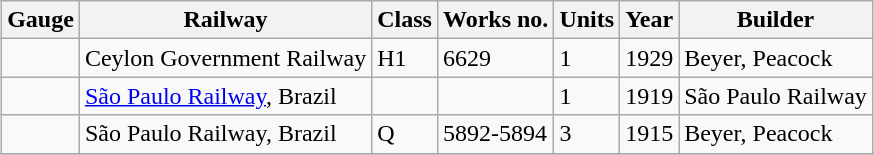<table class="wikitable collapsible sortable" style="margin:0.5em auto; font-size:100%;">
<tr>
<th>Gauge</th>
<th>Railway</th>
<th>Class</th>
<th>Works no.</th>
<th>Units</th>
<th>Year</th>
<th>Builder</th>
</tr>
<tr>
<td></td>
<td>Ceylon Government Railway</td>
<td>H1</td>
<td>6629</td>
<td>1</td>
<td>1929</td>
<td>Beyer, Peacock</td>
</tr>
<tr>
<td></td>
<td><a href='#'>São Paulo Railway</a>, Brazil</td>
<td></td>
<td></td>
<td>1</td>
<td>1919</td>
<td>São Paulo Railway</td>
</tr>
<tr>
<td></td>
<td>São Paulo Railway, Brazil</td>
<td>Q</td>
<td>5892-5894</td>
<td>3</td>
<td>1915</td>
<td>Beyer, Peacock</td>
</tr>
<tr>
</tr>
</table>
